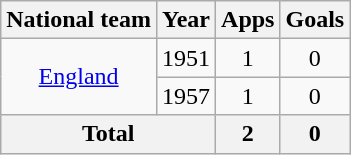<table class=wikitable style="text-align: center">
<tr>
<th>National team</th>
<th>Year</th>
<th>Apps</th>
<th>Goals</th>
</tr>
<tr>
<td rowspan=2><a href='#'>England</a></td>
<td>1951</td>
<td>1</td>
<td>0</td>
</tr>
<tr>
<td>1957</td>
<td>1</td>
<td>0</td>
</tr>
<tr>
<th colspan=2>Total</th>
<th>2</th>
<th>0</th>
</tr>
</table>
